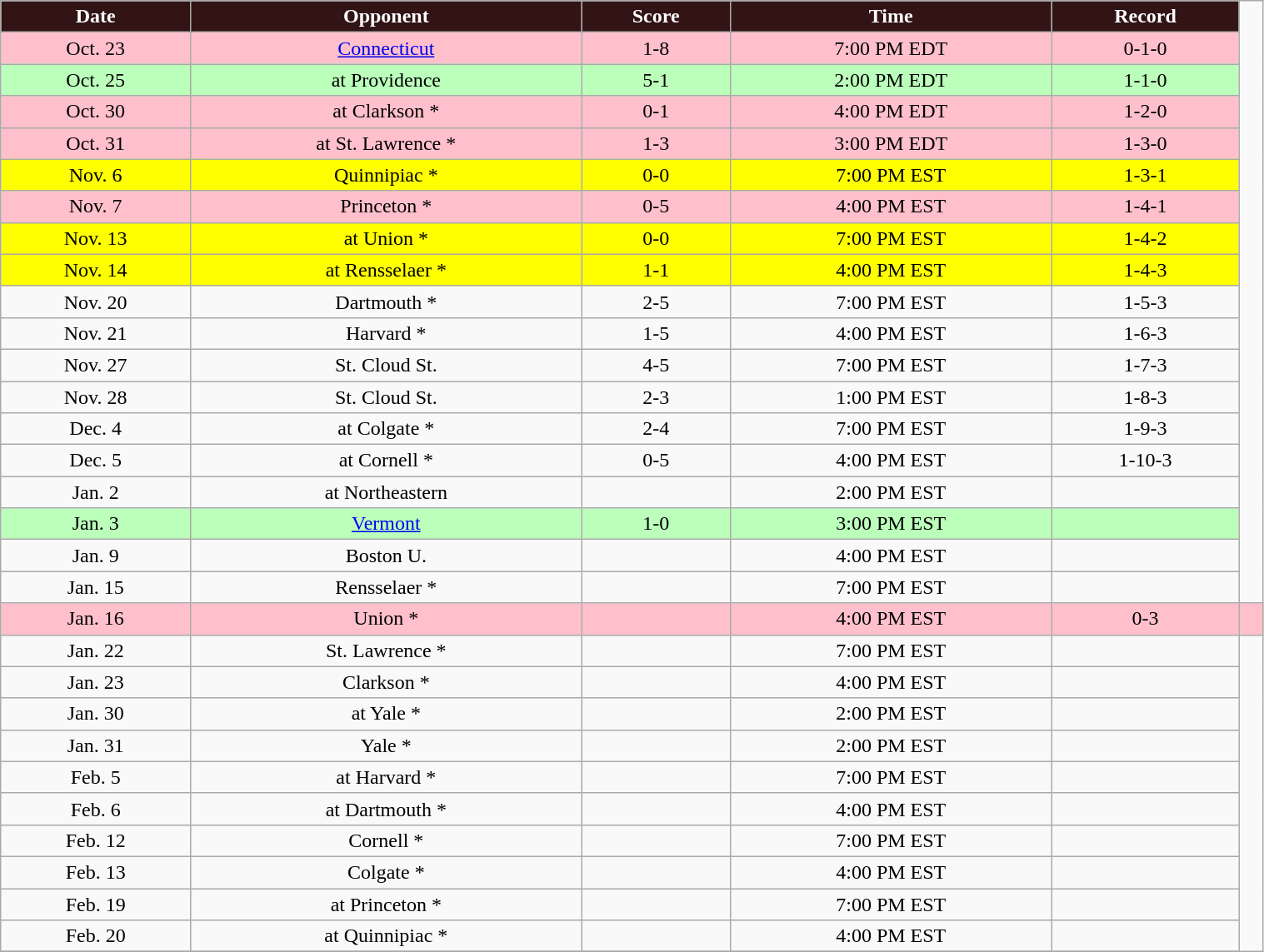<table class="wikitable" width="80%">
<tr align="center"  style=" background:#321414;color:#FFFFFF;">
<td><strong>Date</strong></td>
<td><strong>Opponent</strong></td>
<td><strong>Score</strong></td>
<td><strong>Time</strong></td>
<td><strong>Record</strong></td>
</tr>
<tr align="center" bgcolor="pink">
<td>Oct. 23</td>
<td><a href='#'>Connecticut</a></td>
<td>1-8</td>
<td>7:00 PM EDT</td>
<td>0-1-0</td>
</tr>
<tr align="center" bgcolor="bbffbb">
<td>Oct. 25</td>
<td>at Providence</td>
<td>5-1</td>
<td>2:00 PM EDT</td>
<td>1-1-0</td>
</tr>
<tr align="center" bgcolor="pink">
<td>Oct. 30</td>
<td>at Clarkson *</td>
<td>0-1</td>
<td>4:00 PM EDT</td>
<td>1-2-0</td>
</tr>
<tr align="center" bgcolor="pink">
<td>Oct. 31</td>
<td>at St. Lawrence *</td>
<td>1-3</td>
<td>3:00 PM EDT</td>
<td>1-3-0</td>
</tr>
<tr align="center" bgcolor="yellow">
<td>Nov. 6</td>
<td>Quinnipiac *</td>
<td>0-0</td>
<td>7:00 PM EST</td>
<td>1-3-1</td>
</tr>
<tr align="center" bgcolor="pink">
<td>Nov. 7</td>
<td>Princeton *</td>
<td>0-5</td>
<td>4:00 PM EST</td>
<td>1-4-1</td>
</tr>
<tr align="center" bgcolor="yellow">
<td>Nov. 13</td>
<td>at Union *</td>
<td>0-0</td>
<td>7:00 PM EST</td>
<td>1-4-2</td>
</tr>
<tr align="center" bgcolor="yellow">
<td>Nov. 14</td>
<td>at Rensselaer *</td>
<td>1-1</td>
<td>4:00 PM EST</td>
<td>1-4-3</td>
</tr>
<tr align="center" bgcolor="">
<td>Nov. 20</td>
<td>Dartmouth *</td>
<td>2-5</td>
<td>7:00 PM EST</td>
<td>1-5-3</td>
</tr>
<tr align="center" bgcolor="">
<td>Nov. 21</td>
<td>Harvard *</td>
<td>1-5</td>
<td>4:00 PM EST</td>
<td>1-6-3</td>
</tr>
<tr align="center" bgcolor="">
<td>Nov. 27</td>
<td>St. Cloud St.</td>
<td>4-5</td>
<td>7:00 PM EST</td>
<td>1-7-3</td>
</tr>
<tr align="center" bgcolor="">
<td>Nov. 28</td>
<td>St. Cloud St.</td>
<td>2-3</td>
<td>1:00 PM EST</td>
<td>1-8-3</td>
</tr>
<tr align="center" bgcolor="">
<td>Dec. 4</td>
<td>at Colgate *</td>
<td>2-4</td>
<td>7:00 PM EST</td>
<td>1-9-3</td>
</tr>
<tr align="center" bgcolor="">
<td>Dec. 5</td>
<td>at Cornell *</td>
<td>0-5</td>
<td>4:00 PM EST</td>
<td>1-10-3</td>
</tr>
<tr align="center" bgcolor="">
<td>Jan. 2</td>
<td>at Northeastern</td>
<td></td>
<td>2:00 PM EST</td>
<td></td>
</tr>
<tr align="center" bgcolor="bbffbb">
<td>Jan. 3</td>
<td><a href='#'>Vermont</a></td>
<td>1-0</td>
<td>3:00 PM EST</td>
<td></td>
</tr>
<tr align="center" bgcolor="">
<td>Jan. 9</td>
<td>Boston U.</td>
<td></td>
<td>4:00 PM EST</td>
<td></td>
</tr>
<tr align="center" bgcolor="">
<td>Jan. 15</td>
<td>Rensselaer *</td>
<td></td>
<td>7:00 PM EST</td>
<td></td>
</tr>
<tr align="center" bgcolor="pink">
<td>Jan. 16</td>
<td>Union *</td>
<td></td>
<td>4:00 PM EST</td>
<td>0-3</td>
<td></td>
</tr>
<tr align="center" bgcolor="">
<td>Jan. 22</td>
<td>St. Lawrence *</td>
<td></td>
<td>7:00 PM EST</td>
<td></td>
</tr>
<tr align="center" bgcolor="">
<td>Jan. 23</td>
<td>Clarkson *</td>
<td></td>
<td>4:00 PM EST</td>
<td></td>
</tr>
<tr align="center" bgcolor="">
<td>Jan. 30</td>
<td>at Yale *</td>
<td></td>
<td>2:00 PM EST</td>
<td></td>
</tr>
<tr align="center" bgcolor="">
<td>Jan. 31</td>
<td>Yale *</td>
<td></td>
<td>2:00 PM EST</td>
<td></td>
</tr>
<tr align="center" bgcolor="">
<td>Feb. 5</td>
<td>at Harvard *</td>
<td></td>
<td>7:00 PM EST</td>
<td></td>
</tr>
<tr align="center" bgcolor="">
<td>Feb. 6</td>
<td>at Dartmouth *</td>
<td></td>
<td>4:00 PM EST</td>
<td></td>
</tr>
<tr align="center" bgcolor="">
<td>Feb. 12</td>
<td>Cornell *</td>
<td></td>
<td>7:00 PM EST</td>
<td></td>
</tr>
<tr align="center" bgcolor="">
<td>Feb. 13</td>
<td>Colgate *</td>
<td></td>
<td>4:00 PM EST</td>
<td></td>
</tr>
<tr align="center" bgcolor="">
<td>Feb. 19</td>
<td>at Princeton *</td>
<td></td>
<td>7:00 PM EST</td>
<td></td>
</tr>
<tr align="center" bgcolor="">
<td>Feb. 20</td>
<td>at Quinnipiac *</td>
<td></td>
<td>4:00 PM EST</td>
<td></td>
</tr>
<tr align="center" bgcolor="">
</tr>
</table>
